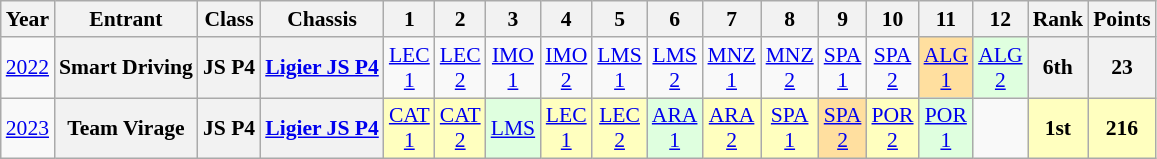<table class="wikitable" style="text-align:center; font-size:90%">
<tr>
<th>Year</th>
<th>Entrant</th>
<th>Class</th>
<th>Chassis</th>
<th>1</th>
<th>2</th>
<th>3</th>
<th>4</th>
<th>5</th>
<th>6</th>
<th>7</th>
<th>8</th>
<th>9</th>
<th>10</th>
<th>11</th>
<th>12</th>
<th>Rank</th>
<th>Points</th>
</tr>
<tr>
<td><a href='#'>2022</a></td>
<th>Smart Driving</th>
<th>JS P4</th>
<th><a href='#'>Ligier JS P4</a></th>
<td><a href='#'>LEC<br>1</a> <br></td>
<td><a href='#'>LEC<br>2</a> <br></td>
<td><a href='#'>IMO<br>1</a> <br></td>
<td><a href='#'>IMO<br>2</a> <br></td>
<td><a href='#'>LMS<br>1</a> <br></td>
<td><a href='#'>LMS<br>2</a> <br></td>
<td><a href='#'>MNZ<br>1</a> <br></td>
<td><a href='#'>MNZ<br>2</a> <br></td>
<td><a href='#'>SPA<br>1</a> <br></td>
<td><a href='#'>SPA<br>2</a> <br></td>
<td style="background:#ffdf9f;"><a href='#'>ALG<br>1</a> <br></td>
<td style="background:#dfffdf;"><a href='#'>ALG<br>2</a> <br></td>
<th>6th</th>
<th>23</th>
</tr>
<tr>
<td><a href='#'>2023</a></td>
<th>Team Virage</th>
<th>JS P4</th>
<th><a href='#'>Ligier JS P4</a></th>
<td style="background:#FFFFBF;"><a href='#'>CAT<br>1</a> <br></td>
<td style="background:#FFFFBF;"><a href='#'>CAT<br>2</a> <br></td>
<td style="background:#dfffdf"><a href='#'>LMS</a> <br></td>
<td style="background:#FFFFBF;"><a href='#'>LEC<br>1</a> <br></td>
<td style="background:#FFFFBF;"><a href='#'>LEC<br>2</a> <br></td>
<td style="background:#dfffdf"><a href='#'>ARA<br>1</a> <br></td>
<td style="background:#FFFFBF;"><a href='#'>ARA<br>2</a> <br></td>
<td style="background:#FFFFBF;"><a href='#'>SPA<br>1</a> <br></td>
<td style="background:#ffdf9f"><a href='#'>SPA<br>2</a> <br></td>
<td style="background:#FFFFBF;"><a href='#'>POR<br>2</a> <br></td>
<td style="background:#dfffdf"><a href='#'>POR<br>1</a> <br></td>
<td></td>
<th style="background:#FFFFBF;">1st</th>
<th style="background:#FFFFBF;">216</th>
</tr>
</table>
